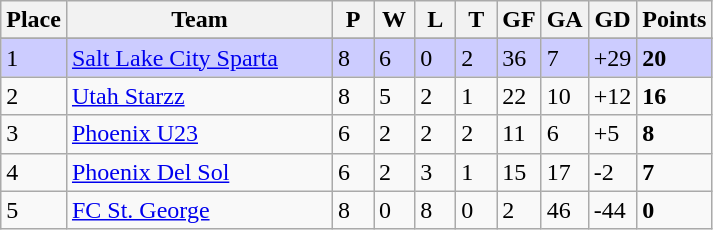<table class="wikitable">
<tr>
<th>Place</th>
<th width="170">Team</th>
<th width="20">P</th>
<th width="20">W</th>
<th width="20">L</th>
<th width="20">T</th>
<th width="20">GF</th>
<th width="20">GA</th>
<th width="25">GD</th>
<th>Points</th>
</tr>
<tr>
</tr>
<tr bgcolor=#ccccff>
<td>1</td>
<td><a href='#'>Salt Lake City Sparta</a></td>
<td>8</td>
<td>6</td>
<td>0</td>
<td>2</td>
<td>36</td>
<td>7</td>
<td>+29</td>
<td><strong>20</strong></td>
</tr>
<tr>
<td>2</td>
<td><a href='#'>Utah Starzz</a></td>
<td>8</td>
<td>5</td>
<td>2</td>
<td>1</td>
<td>22</td>
<td>10</td>
<td>+12</td>
<td><strong>16</strong></td>
</tr>
<tr>
<td>3</td>
<td><a href='#'>Phoenix U23</a></td>
<td>6</td>
<td>2</td>
<td>2</td>
<td>2</td>
<td>11</td>
<td>6</td>
<td>+5</td>
<td><strong>8</strong></td>
</tr>
<tr>
<td>4</td>
<td><a href='#'>Phoenix Del Sol</a></td>
<td>6</td>
<td>2</td>
<td>3</td>
<td>1</td>
<td>15</td>
<td>17</td>
<td>-2</td>
<td><strong>7</strong></td>
</tr>
<tr>
<td>5</td>
<td><a href='#'>FC St. George</a></td>
<td>8</td>
<td>0</td>
<td>8</td>
<td>0</td>
<td>2</td>
<td>46</td>
<td>-44</td>
<td><strong>0</strong></td>
</tr>
</table>
